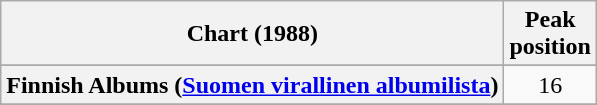<table class="wikitable plainrowheaders sortable" style="text-align:center">
<tr>
<th>Chart (1988)</th>
<th>Peak<br>position</th>
</tr>
<tr>
</tr>
<tr>
</tr>
<tr>
<th scope="row">Finnish Albums (<a href='#'>Suomen virallinen albumilista</a>)</th>
<td>16</td>
</tr>
<tr>
</tr>
<tr>
</tr>
<tr>
</tr>
<tr>
</tr>
</table>
